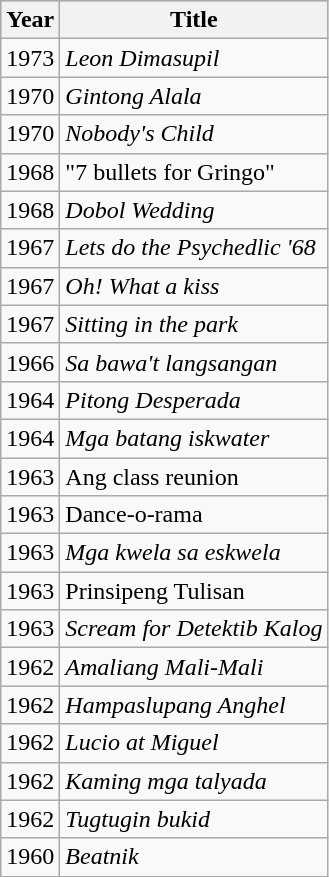<table class="wikitable">
<tr style="background:#b0c4de; text-align:center;">
<th>Year</th>
<th>Title</th>
</tr>
<tr>
<td>1973</td>
<td><em>Leon Dimasupil</em></td>
</tr>
<tr>
<td>1970</td>
<td><em>Gintong Alala</em></td>
</tr>
<tr>
<td>1970</td>
<td><em>Nobody's Child</em></td>
</tr>
<tr>
<td>1968</td>
<td>"7 bullets for Gringo"</td>
</tr>
<tr>
<td>1968</td>
<td><em>Dobol Wedding</em></td>
</tr>
<tr>
<td>1967</td>
<td><em>Lets do the Psychedlic '68</em></td>
</tr>
<tr>
<td>1967</td>
<td><em>Oh! What a kiss</em></td>
</tr>
<tr>
<td>1967</td>
<td><em>Sitting in the park</em></td>
</tr>
<tr>
<td>1966</td>
<td><em>Sa bawa't langsangan</em></td>
</tr>
<tr>
<td>1964</td>
<td><em>Pitong Desperada</em></td>
</tr>
<tr>
<td>1964</td>
<td><em>Mga batang iskwater</em></td>
</tr>
<tr>
<td>1963</td>
<td>Ang class reunion</td>
</tr>
<tr>
<td>1963</td>
<td>Dance-o-rama</td>
</tr>
<tr>
<td>1963</td>
<td><em>Mga kwela sa eskwela</em></td>
</tr>
<tr>
<td>1963</td>
<td>Prinsipeng Tulisan</td>
</tr>
<tr>
<td>1963</td>
<td><em>Scream for Detektib Kalog</em></td>
</tr>
<tr>
<td>1962</td>
<td><em>Amaliang Mali-Mali</em></td>
</tr>
<tr>
<td>1962</td>
<td><em>Hampaslupang Anghel</em></td>
</tr>
<tr>
<td>1962</td>
<td><em>Lucio at Miguel</em></td>
</tr>
<tr>
<td>1962</td>
<td><em>Kaming mga talyada</em></td>
</tr>
<tr>
<td>1962</td>
<td><em>Tugtugin bukid</em></td>
</tr>
<tr>
<td>1960</td>
<td><em>Beatnik</em></td>
</tr>
</table>
